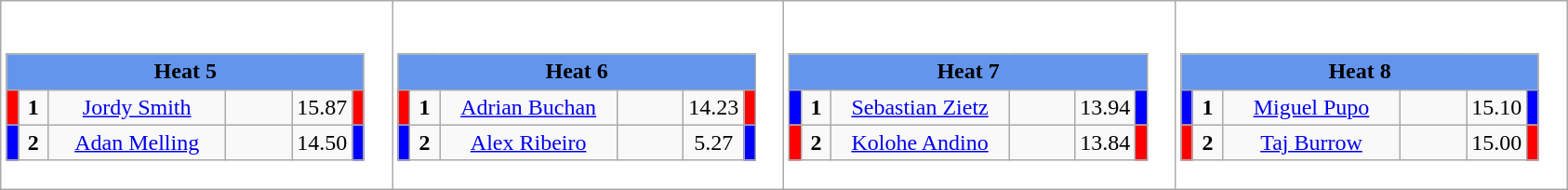<table class="wikitable" style="background:#fff;">
<tr>
<td><div><br><table class="wikitable">
<tr>
<td colspan="6"  style="text-align:center; background:#6495ed;"><strong>Heat 5</strong></td>
</tr>
<tr>
<td style="width:01px; background: #f00;"></td>
<td style="width:14px; text-align:center;"><strong>1</strong></td>
<td style="width:120px; text-align:center;"><a href='#'>Jordy Smith</a></td>
<td style="width:40px; text-align:center;"></td>
<td style="width:20px; text-align:center;">15.87</td>
<td style="width:01px; background: #f00;"></td>
</tr>
<tr>
<td style="width:01px; background: #00f;"></td>
<td style="width:14px; text-align:center;"><strong>2</strong></td>
<td style="width:120px; text-align:center;"><a href='#'>Adan Melling</a></td>
<td style="width:40px; text-align:center;"></td>
<td style="width:20px; text-align:center;">14.50</td>
<td style="width:01px; background: #00f;"></td>
</tr>
</table>
</div></td>
<td><div><br><table class="wikitable">
<tr>
<td colspan="6"  style="text-align:center; background:#6495ed;"><strong>Heat 6</strong></td>
</tr>
<tr>
<td style="width:01px; background: #f00;"></td>
<td style="width:14px; text-align:center;"><strong>1</strong></td>
<td style="width:120px; text-align:center;"><a href='#'>Adrian Buchan</a></td>
<td style="width:40px; text-align:center;"></td>
<td style="width:20px; text-align:center;">14.23</td>
<td style="width:01px; background: #f00;"></td>
</tr>
<tr>
<td style="width:01px; background: #00f;"></td>
<td style="width:14px; text-align:center;"><strong>2</strong></td>
<td style="width:120px; text-align:center;"><a href='#'>Alex Ribeiro</a></td>
<td style="width:40px; text-align:center;"></td>
<td style="width:20px; text-align:center;">5.27</td>
<td style="width:01px; background: #00f;"></td>
</tr>
</table>
</div></td>
<td><div><br><table class="wikitable">
<tr>
<td colspan="6"  style="text-align:center; background:#6495ed;"><strong>Heat 7</strong></td>
</tr>
<tr>
<td style="width:01px; background: #00f;"></td>
<td style="width:14px; text-align:center;"><strong>1</strong></td>
<td style="width:120px; text-align:center;"><a href='#'>Sebastian Zietz</a></td>
<td style="width:40px; text-align:center;"></td>
<td style="width:20px; text-align:center;">13.94</td>
<td style="width:01px; background: #00f;"></td>
</tr>
<tr>
<td style="width:01px; background: #f00;"></td>
<td style="width:14px; text-align:center;"><strong>2</strong></td>
<td style="width:120px; text-align:center;"><a href='#'>Kolohe Andino</a></td>
<td style="width:40px; text-align:center;"></td>
<td style="width:20px; text-align:center;">13.84</td>
<td style="width:01px; background: #f00;"></td>
</tr>
</table>
</div></td>
<td><div><br><table class="wikitable">
<tr>
<td colspan="6"  style="text-align:center; background:#6495ed;"><strong>Heat 8</strong></td>
</tr>
<tr>
<td style="width:01px; background: #00f;"></td>
<td style="width:14px; text-align:center;"><strong>1</strong></td>
<td style="width:120px; text-align:center;"><a href='#'>Miguel Pupo</a></td>
<td style="width:40px; text-align:center;"></td>
<td style="width:20px; text-align:center;">15.10</td>
<td style="width:01px; background: #00f;"></td>
</tr>
<tr>
<td style="width:01px; background: #f00;"></td>
<td style="width:14px; text-align:center;"><strong>2</strong></td>
<td style="width:120px; text-align:center;"><a href='#'>Taj Burrow</a></td>
<td style="width:40px; text-align:center;"></td>
<td style="width:20px; text-align:center;">15.00</td>
<td style="width:01px; background: #f00;"></td>
</tr>
</table>
</div></td>
</tr>
</table>
